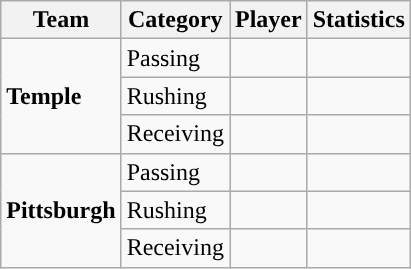<table class="wikitable" style="float: right;">
<tr>
<th>Team</th>
<th>Category</th>
<th>Player</th>
<th>Statistics</th>
</tr>
<tr>
<td rowspan=3><strong>Temple</strong></td>
<td>Passing</td>
<td></td>
<td></td>
</tr>
<tr>
<td>Rushing</td>
<td></td>
<td></td>
</tr>
<tr>
<td>Receiving</td>
<td></td>
<td></td>
</tr>
<tr>
<td rowspan=3><strong>Pittsburgh</strong></td>
<td>Passing</td>
<td></td>
<td></td>
</tr>
<tr>
<td>Rushing</td>
<td></td>
<td></td>
</tr>
<tr>
<td>Receiving</td>
<td></td>
<td></td>
</tr>
</table>
